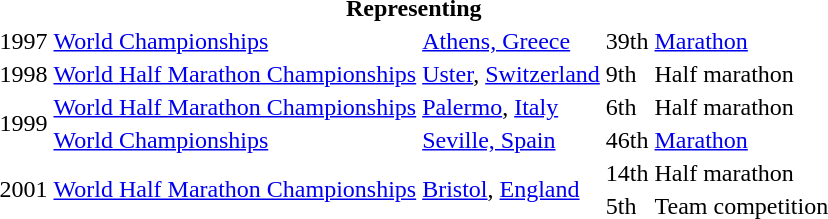<table>
<tr>
<th colspan="5">Representing </th>
</tr>
<tr>
<td>1997</td>
<td><a href='#'>World Championships</a></td>
<td><a href='#'>Athens, Greece</a></td>
<td>39th</td>
<td><a href='#'>Marathon</a></td>
</tr>
<tr>
<td>1998</td>
<td><a href='#'>World Half Marathon Championships</a></td>
<td><a href='#'>Uster</a>, <a href='#'>Switzerland</a></td>
<td>9th</td>
<td>Half marathon</td>
</tr>
<tr>
<td rowspan=2>1999</td>
<td><a href='#'>World Half Marathon Championships</a></td>
<td><a href='#'>Palermo</a>, <a href='#'>Italy</a></td>
<td>6th</td>
<td>Half marathon</td>
</tr>
<tr>
<td><a href='#'>World Championships</a></td>
<td><a href='#'>Seville, Spain</a></td>
<td>46th</td>
<td><a href='#'>Marathon</a></td>
</tr>
<tr>
<td rowspan=2>2001</td>
<td rowspan=2><a href='#'>World Half Marathon Championships</a></td>
<td rowspan=2><a href='#'>Bristol</a>, <a href='#'>England</a></td>
<td>14th</td>
<td>Half marathon</td>
</tr>
<tr>
<td>5th</td>
<td>Team competition</td>
</tr>
</table>
